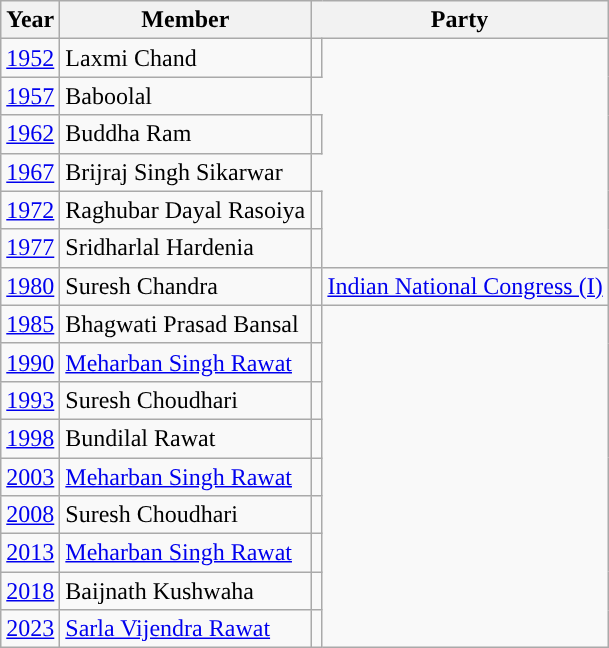<table class="wikitable">
<tr>
<th>Year</th>
<th>Member</th>
<th colspan="2">Party</th>
</tr>
<tr>
<td><a href='#'>1952</a></td>
<td>Laxmi Chand</td>
<td></td>
</tr>
<tr>
<td><a href='#'>1957</a></td>
<td>Baboolal</td>
</tr>
<tr>
<td><a href='#'>1962</a></td>
<td>Buddha Ram</td>
<td></td>
</tr>
<tr>
<td><a href='#'>1967</a></td>
<td>Brijraj Singh Sikarwar</td>
</tr>
<tr>
<td><a href='#'>1972</a></td>
<td>Raghubar Dayal Rasoiya</td>
<td></td>
</tr>
<tr>
<td><a href='#'>1977</a></td>
<td>Sridharlal Hardenia</td>
<td></td>
</tr>
<tr>
<td><a href='#'>1980</a></td>
<td>Suresh Chandra</td>
<td style="background-color: "></td>
<td><a href='#'>Indian National Congress (I)</a></td>
</tr>
<tr>
<td><a href='#'>1985</a></td>
<td>Bhagwati Prasad Bansal</td>
<td></td>
</tr>
<tr>
<td><a href='#'>1990</a></td>
<td><a href='#'>Meharban Singh Rawat</a></td>
<td></td>
</tr>
<tr>
<td><a href='#'>1993</a></td>
<td>Suresh Choudhari</td>
<td></td>
</tr>
<tr>
<td><a href='#'>1998</a></td>
<td>Bundilal Rawat</td>
<td></td>
</tr>
<tr>
<td><a href='#'>2003</a></td>
<td><a href='#'>Meharban Singh Rawat</a></td>
<td></td>
</tr>
<tr>
<td><a href='#'>2008</a></td>
<td>Suresh Choudhari</td>
<td></td>
</tr>
<tr>
<td><a href='#'>2013</a></td>
<td><a href='#'>Meharban Singh Rawat</a></td>
<td></td>
</tr>
<tr>
<td><a href='#'>2018</a></td>
<td>Baijnath Kushwaha</td>
<td></td>
</tr>
<tr>
<td><a href='#'>2023</a></td>
<td><a href='#'>Sarla Vijendra Rawat</a></td>
<td></td>
</tr>
</table>
